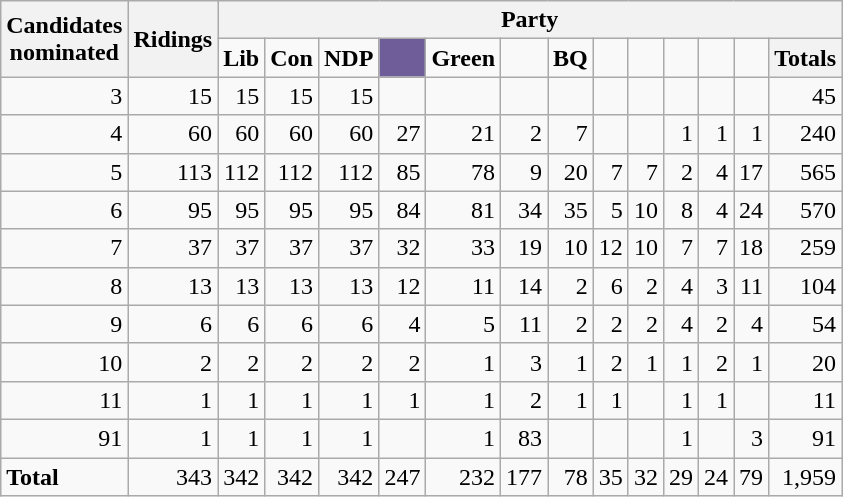<table class="wikitable" style="text-align:right;">
<tr>
<th rowspan="2">Candidates<br>nominated</th>
<th rowspan="2">Ridings</th>
<th colspan="13">Party</th>
</tr>
<tr>
<td><strong>Lib</strong></td>
<td><strong>Con</strong></td>
<td><strong>NDP</strong></td>
<td style="background-color:#6f5d9a; color: white" align="center"><strong></strong></td>
<td><strong>Green</strong></td>
<td><strong></strong></td>
<td><strong>BQ</strong></td>
<td><strong></strong></td>
<td><strong></strong></td>
<td><strong></strong></td>
<td><strong></strong></td>
<td><strong></strong></td>
<th>Totals</th>
</tr>
<tr>
<td>3</td>
<td>15</td>
<td>15</td>
<td>15</td>
<td>15</td>
<td></td>
<td></td>
<td></td>
<td></td>
<td></td>
<td></td>
<td></td>
<td></td>
<td></td>
<td>45</td>
</tr>
<tr>
<td>4</td>
<td>60</td>
<td>60</td>
<td>60</td>
<td>60</td>
<td>27</td>
<td>21</td>
<td>2</td>
<td>7</td>
<td></td>
<td></td>
<td>1</td>
<td>1</td>
<td>1</td>
<td>240</td>
</tr>
<tr>
<td>5</td>
<td>113</td>
<td>112</td>
<td>112</td>
<td>112</td>
<td>85</td>
<td>78</td>
<td>9</td>
<td>20</td>
<td>7</td>
<td>7</td>
<td>2</td>
<td>4</td>
<td>17</td>
<td>565</td>
</tr>
<tr>
<td>6</td>
<td>95</td>
<td>95</td>
<td>95</td>
<td>95</td>
<td>84</td>
<td>81</td>
<td>34</td>
<td>35</td>
<td>5</td>
<td>10</td>
<td>8</td>
<td>4</td>
<td>24</td>
<td>570</td>
</tr>
<tr>
<td>7</td>
<td>37</td>
<td>37</td>
<td>37</td>
<td>37</td>
<td>32</td>
<td>33</td>
<td>19</td>
<td>10</td>
<td>12</td>
<td>10</td>
<td>7</td>
<td>7</td>
<td>18</td>
<td>259</td>
</tr>
<tr>
<td>8</td>
<td>13</td>
<td>13</td>
<td>13</td>
<td>13</td>
<td>12</td>
<td>11</td>
<td>14</td>
<td>2</td>
<td>6</td>
<td>2</td>
<td>4</td>
<td>3</td>
<td>11</td>
<td>104</td>
</tr>
<tr>
<td>9</td>
<td>6</td>
<td>6</td>
<td>6</td>
<td>6</td>
<td>4</td>
<td>5</td>
<td>11</td>
<td>2</td>
<td>2</td>
<td>2</td>
<td>4</td>
<td>2</td>
<td>4</td>
<td>54</td>
</tr>
<tr>
<td>10</td>
<td>2</td>
<td>2</td>
<td>2</td>
<td>2</td>
<td>2</td>
<td>1</td>
<td>3</td>
<td>1</td>
<td>2</td>
<td>1</td>
<td>1</td>
<td>2</td>
<td>1</td>
<td>20</td>
</tr>
<tr>
<td>11</td>
<td>1</td>
<td>1</td>
<td>1</td>
<td>1</td>
<td>1</td>
<td>1</td>
<td>2</td>
<td>1</td>
<td>1</td>
<td></td>
<td>1</td>
<td>1</td>
<td></td>
<td>11</td>
</tr>
<tr>
<td>91</td>
<td>1</td>
<td>1</td>
<td>1</td>
<td>1</td>
<td></td>
<td>1</td>
<td>83</td>
<td></td>
<td></td>
<td></td>
<td>1</td>
<td></td>
<td>3</td>
<td>91</td>
</tr>
<tr>
<td style="text-align:left;"><strong>Total</strong></td>
<td>343</td>
<td>342</td>
<td>342</td>
<td>342</td>
<td>247</td>
<td>232</td>
<td>177</td>
<td>78</td>
<td>35</td>
<td>32</td>
<td>29</td>
<td>24</td>
<td>79</td>
<td>1,959</td>
</tr>
</table>
